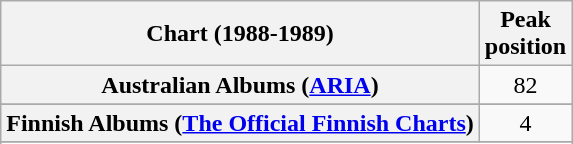<table class="wikitable sortable plainrowheaders">
<tr>
<th scope="col">Chart (1988-1989)</th>
<th scope="col">Peak<br>position</th>
</tr>
<tr>
<th scope="row">Australian Albums (<a href='#'>ARIA</a>)</th>
<td align="center">82</td>
</tr>
<tr>
</tr>
<tr>
</tr>
<tr>
<th scope="row">Finnish Albums (<a href='#'>The Official Finnish Charts</a>)</th>
<td align="center">4</td>
</tr>
<tr>
</tr>
<tr>
</tr>
<tr>
</tr>
<tr>
</tr>
<tr>
</tr>
<tr>
</tr>
</table>
